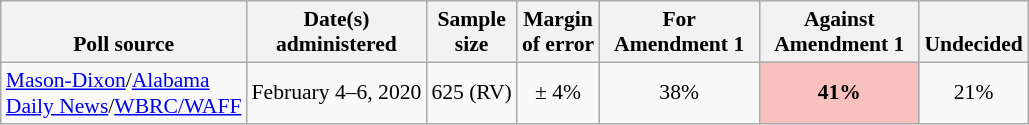<table class="wikitable" style="font-size:90%;text-align:center;">
<tr valign=bottom>
<th>Poll source</th>
<th>Date(s)<br>administered</th>
<th>Sample<br>size</th>
<th>Margin<br>of error</th>
<th style="width:100px;">For Amendment 1</th>
<th style="width:100px;">Against Amendment 1</th>
<th>Undecided</th>
</tr>
<tr>
<td style="text-align:left;"><a href='#'>Mason-Dixon</a>/<a href='#'>Alabama<br>Daily News</a>/<a href='#'>WBRC/WAFF</a></td>
<td>February 4–6, 2020</td>
<td>625 (RV)</td>
<td>± 4%</td>
<td>38%</td>
<td style="background: rgb(248, 193, 190);"><strong>41%</strong></td>
<td>21%</td>
</tr>
</table>
